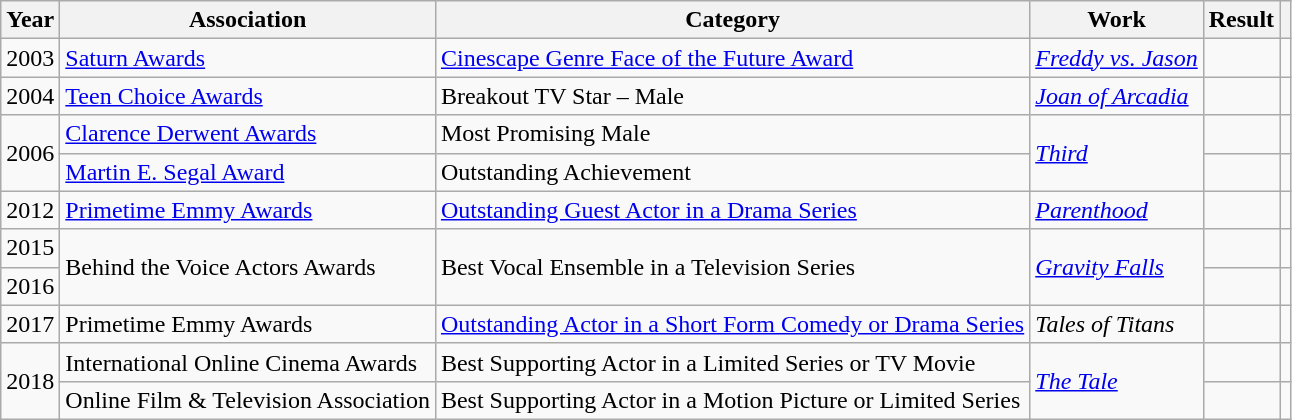<table class="wikitable">
<tr>
<th>Year</th>
<th>Association</th>
<th>Category</th>
<th>Work</th>
<th>Result</th>
<th></th>
</tr>
<tr>
<td>2003</td>
<td><a href='#'>Saturn Awards</a></td>
<td><a href='#'>Cinescape Genre Face of the Future Award</a></td>
<td><em><a href='#'>Freddy vs. Jason</a></em></td>
<td></td>
<td style="text-align:center;"></td>
</tr>
<tr>
<td>2004</td>
<td><a href='#'>Teen Choice Awards</a></td>
<td>Breakout TV Star – Male</td>
<td><em><a href='#'>Joan of Arcadia</a></em></td>
<td></td>
<td style="text-align:center;"></td>
</tr>
<tr>
<td rowspan=2>2006</td>
<td><a href='#'>Clarence Derwent Awards</a></td>
<td>Most Promising Male</td>
<td rowspan="2"><em><a href='#'>Third</a></em></td>
<td></td>
<td style="text-align:center;"></td>
</tr>
<tr>
<td><a href='#'>Martin E. Segal Award</a></td>
<td>Outstanding Achievement</td>
<td></td>
<td style="text-align:center;"></td>
</tr>
<tr>
<td>2012</td>
<td><a href='#'>Primetime Emmy Awards</a></td>
<td><a href='#'>Outstanding Guest Actor in a Drama Series</a></td>
<td><em><a href='#'>Parenthood</a></em></td>
<td></td>
<td style="text-align:center;"></td>
</tr>
<tr>
<td>2015</td>
<td rowspan="2">Behind the Voice Actors Awards</td>
<td rowspan="2">Best Vocal Ensemble in a Television Series </td>
<td rowspan="2"><em><a href='#'>Gravity Falls</a></em></td>
<td></td>
<td style="text-align:center;"></td>
</tr>
<tr>
<td>2016</td>
<td></td>
<td style="text-align:center;"></td>
</tr>
<tr>
<td>2017</td>
<td>Primetime Emmy Awards</td>
<td><a href='#'>Outstanding Actor in a Short Form Comedy or Drama Series</a></td>
<td><em>Tales of Titans</em></td>
<td></td>
<td style="text-align:center;"></td>
</tr>
<tr>
<td rowspan=2>2018</td>
<td>International Online Cinema Awards</td>
<td>Best Supporting Actor in a Limited Series or TV Movie</td>
<td rowspan="2"><em><a href='#'>The Tale</a></em></td>
<td></td>
<td style="text-align:center;"></td>
</tr>
<tr>
<td>Online Film & Television Association</td>
<td>Best Supporting Actor in a Motion Picture or Limited Series</td>
<td></td>
<td style="text-align:center;"></td>
</tr>
</table>
